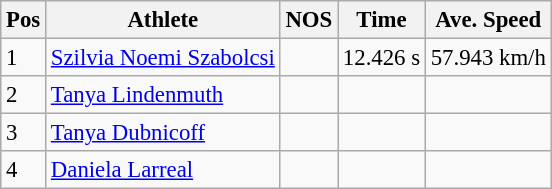<table class="wikitable" style="font-size:95%;">
<tr>
<th>Pos</th>
<th>Athlete</th>
<th>NOS</th>
<th>Time</th>
<th>Ave. Speed</th>
</tr>
<tr>
<td>1</td>
<td><a href='#'>Szilvia Noemi Szabolcsi</a></td>
<td></td>
<td>12.426 s</td>
<td>57.943 km/h</td>
</tr>
<tr>
<td>2</td>
<td><a href='#'>Tanya Lindenmuth</a></td>
<td></td>
<td></td>
<td></td>
</tr>
<tr>
<td>3</td>
<td><a href='#'>Tanya Dubnicoff</a></td>
<td></td>
<td></td>
<td></td>
</tr>
<tr>
<td>4</td>
<td><a href='#'>Daniela Larreal</a></td>
<td></td>
<td></td>
<td></td>
</tr>
</table>
